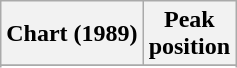<table class="wikitable">
<tr>
<th>Chart (1989)</th>
<th>Peak<br>position</th>
</tr>
<tr>
</tr>
<tr>
</tr>
</table>
